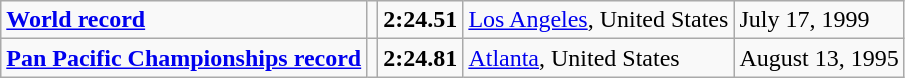<table class="wikitable">
<tr>
<td><strong><a href='#'>World record</a></strong></td>
<td></td>
<td><strong>2:24.51</strong></td>
<td><a href='#'>Los Angeles</a>, United States</td>
<td>July 17, 1999</td>
</tr>
<tr>
<td><strong><a href='#'>Pan Pacific Championships record</a></strong></td>
<td></td>
<td><strong>2:24.81</strong></td>
<td><a href='#'>Atlanta</a>, United States</td>
<td>August 13, 1995</td>
</tr>
</table>
